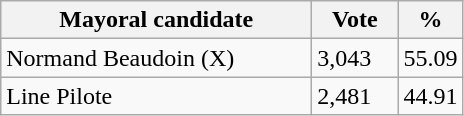<table class="wikitable">
<tr>
<th bgcolor="#DDDDFF" width="200px">Mayoral candidate</th>
<th bgcolor="#DDDDFF" width="50px">Vote</th>
<th bgcolor="#DDDDFF" width="30px">%</th>
</tr>
<tr>
<td>Normand Beaudoin (X)</td>
<td>3,043</td>
<td>55.09</td>
</tr>
<tr>
<td>Line Pilote</td>
<td>2,481</td>
<td>44.91</td>
</tr>
</table>
